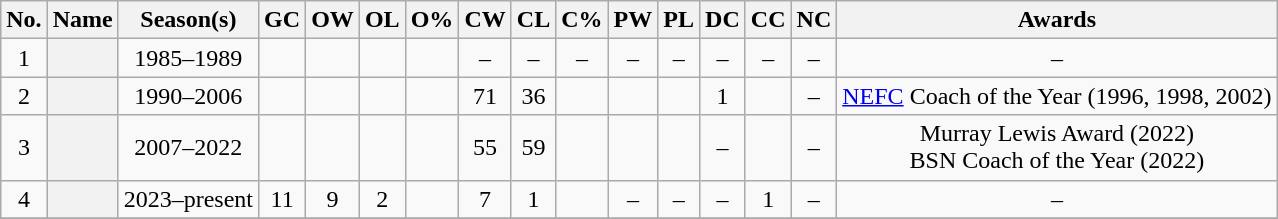<table class="wikitable sortable plainrowheaders" style="text-align:center">
<tr>
<th scope="col" class="unsortable">No.</th>
<th scope="col">Name</th>
<th scope="col">Season(s)</th>
<th scope="col">GC</th>
<th scope="col">OW</th>
<th scope="col">OL</th>
<th scope="col">O%</th>
<th scope="col">CW</th>
<th scope="col">CL</th>
<th scope="col">C%</th>
<th scope="col">PW</th>
<th scope="col">PL</th>
<th scope="col">DC</th>
<th scope="col">CC</th>
<th scope="col">NC</th>
<th scope="col" class="unsortable">Awards</th>
</tr>
<tr>
<td>1</td>
<th scope="row"></th>
<td>1985–1989</td>
<td></td>
<td></td>
<td></td>
<td></td>
<td>–</td>
<td>–</td>
<td>–</td>
<td>–</td>
<td>–</td>
<td>–</td>
<td>–</td>
<td>–</td>
<td>–</td>
</tr>
<tr>
<td>2</td>
<th scope="row"></th>
<td>1990–2006</td>
<td></td>
<td></td>
<td></td>
<td></td>
<td>71</td>
<td>36</td>
<td></td>
<td></td>
<td></td>
<td>1</td>
<td></td>
<td>–</td>
<td><a href='#'>NEFC</a> Coach of the Year (1996, 1998, 2002)</td>
</tr>
<tr>
<td>3</td>
<th scope="row"></th>
<td>2007–2022</td>
<td></td>
<td></td>
<td></td>
<td></td>
<td>55</td>
<td>59</td>
<td></td>
<td></td>
<td></td>
<td>–</td>
<td></td>
<td>–</td>
<td>Murray Lewis Award (2022)<br>BSN Coach of the Year (2022)</td>
</tr>
<tr>
<td>4</td>
<th scope="row"></th>
<td>2023–present</td>
<td>11</td>
<td>9</td>
<td>2</td>
<td></td>
<td>7</td>
<td>1</td>
<td></td>
<td>–</td>
<td>–</td>
<td>–</td>
<td>1</td>
<td>–</td>
<td>–</td>
</tr>
<tr>
</tr>
</table>
